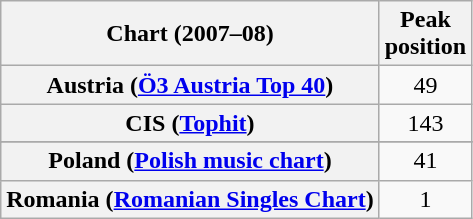<table class="wikitable sortable plainrowheaders" style="text-align:center">
<tr>
<th>Chart (2007–08)</th>
<th>Peak<br> position</th>
</tr>
<tr>
<th scope="row">Austria (<a href='#'>Ö3 Austria Top 40</a>)</th>
<td align="center">49</td>
</tr>
<tr>
<th scope="row">CIS (<a href='#'>Tophit</a>)</th>
<td align="center">143</td>
</tr>
<tr>
</tr>
<tr>
<th scope="row">Poland (<a href='#'>Polish music chart</a>)</th>
<td align="center">41</td>
</tr>
<tr>
<th scope="row">Romania (<a href='#'>Romanian Singles Chart</a>)</th>
<td align="center">1</td>
</tr>
</table>
